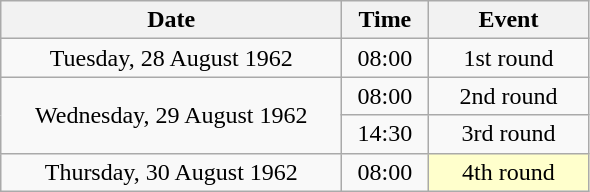<table class = "wikitable" style="text-align:center;">
<tr>
<th width=220>Date</th>
<th width=50>Time</th>
<th width=100>Event</th>
</tr>
<tr>
<td>Tuesday, 28 August 1962</td>
<td>08:00</td>
<td>1st round</td>
</tr>
<tr>
<td rowspan=2>Wednesday, 29 August 1962</td>
<td>08:00</td>
<td>2nd round</td>
</tr>
<tr>
<td>14:30</td>
<td>3rd round</td>
</tr>
<tr>
<td>Thursday, 30 August 1962</td>
<td>08:00</td>
<td bgcolor=ffffcc>4th round</td>
</tr>
</table>
